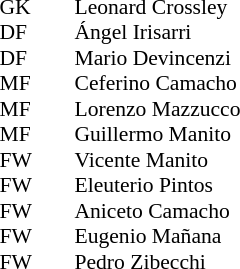<table style="font-size:90%; margin:0.2em auto;" cellspacing="0" cellpadding="0">
<tr>
<th width="25"></th>
<th width="25"></th>
</tr>
<tr>
<td>GK</td>
<td></td>
<td> Leonard Crossley</td>
</tr>
<tr>
<td>DF</td>
<td></td>
<td> Ángel Irisarri</td>
</tr>
<tr>
<td>DF</td>
<td></td>
<td> Mario Devincenzi</td>
</tr>
<tr>
<td>MF</td>
<td></td>
<td> Ceferino Camacho</td>
</tr>
<tr>
<td>MF</td>
<td></td>
<td> Lorenzo Mazzucco</td>
</tr>
<tr>
<td>MF</td>
<td></td>
<td> Guillermo Manito</td>
</tr>
<tr>
<td>FW</td>
<td></td>
<td> Vicente Manito</td>
</tr>
<tr>
<td>FW</td>
<td></td>
<td> Eleuterio Pintos</td>
</tr>
<tr>
<td>FW</td>
<td></td>
<td> Aniceto Camacho</td>
</tr>
<tr>
<td>FW</td>
<td></td>
<td> Eugenio Mañana</td>
</tr>
<tr>
<td>FW</td>
<td></td>
<td> Pedro Zibecchi</td>
</tr>
<tr>
</tr>
</table>
